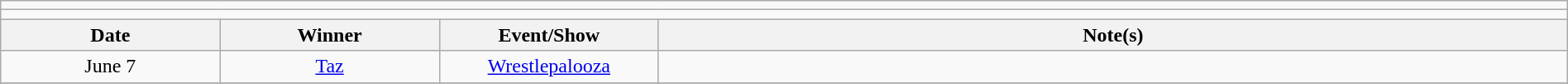<table class="wikitable" style="text-align:center; width:100%;">
<tr>
<td colspan="5"></td>
</tr>
<tr>
<td colspan="5"><strong></strong></td>
</tr>
<tr>
<th width=14%>Date</th>
<th width=14%>Winner</th>
<th width=14%>Event/Show</th>
<th width=58%>Note(s)</th>
</tr>
<tr>
<td>June 7</td>
<td><a href='#'>Taz</a></td>
<td><a href='#'>Wrestlepalooza</a></td>
<td align=left></td>
</tr>
<tr>
</tr>
</table>
